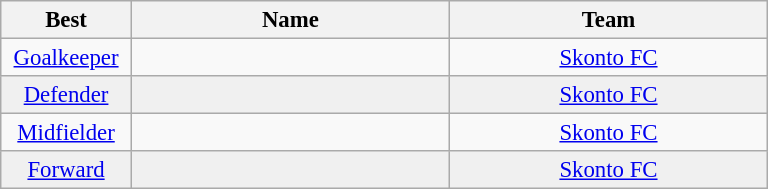<table class="wikitable" style="font-size:95%; text-align:center;">
<tr>
<th width="80">Best</th>
<th width="205">Name</th>
<th width="205">Team</th>
</tr>
<tr>
<td><a href='#'>Goalkeeper</a></td>
<td></td>
<td><a href='#'>Skonto FC</a></td>
</tr>
<tr bgcolor="#F0F0F0">
<td><a href='#'>Defender</a></td>
<td></td>
<td><a href='#'>Skonto FC</a></td>
</tr>
<tr>
<td><a href='#'>Midfielder</a></td>
<td></td>
<td><a href='#'>Skonto FC</a></td>
</tr>
<tr bgcolor="#F0F0F0">
<td><a href='#'>Forward</a></td>
<td></td>
<td><a href='#'>Skonto FC</a></td>
</tr>
</table>
